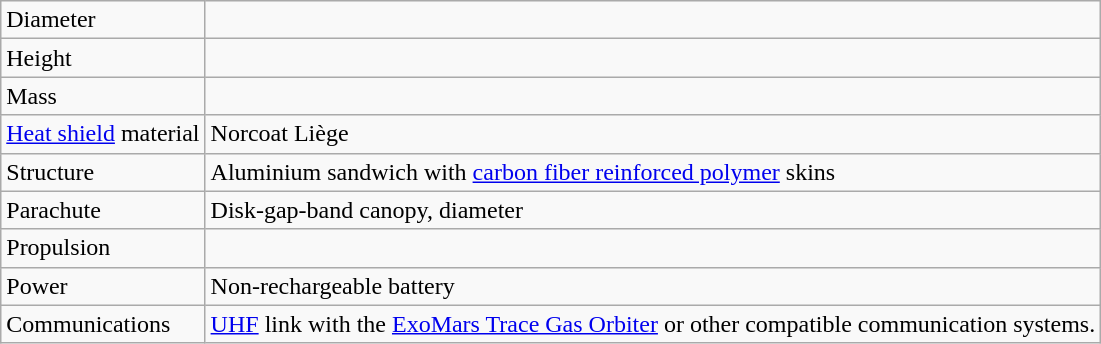<table class="wikitable floatleft">
<tr>
<td>Diameter</td>
<td></td>
</tr>
<tr>
<td>Height</td>
<td></td>
</tr>
<tr>
<td>Mass</td>
<td></td>
</tr>
<tr>
<td><a href='#'>Heat shield</a> material</td>
<td>Norcoat Liège</td>
</tr>
<tr>
<td>Structure</td>
<td>Aluminium sandwich with <a href='#'>carbon fiber reinforced polymer</a> skins</td>
</tr>
<tr>
<td>Parachute</td>
<td>Disk-gap-band canopy,  diameter</td>
</tr>
<tr>
<td>Propulsion</td>
<td></td>
</tr>
<tr>
<td>Power</td>
<td>Non-rechargeable battery</td>
</tr>
<tr>
<td>Communications</td>
<td><a href='#'>UHF</a> link with the <a href='#'>ExoMars Trace Gas Orbiter</a> or other compatible communication systems.</td>
</tr>
</table>
